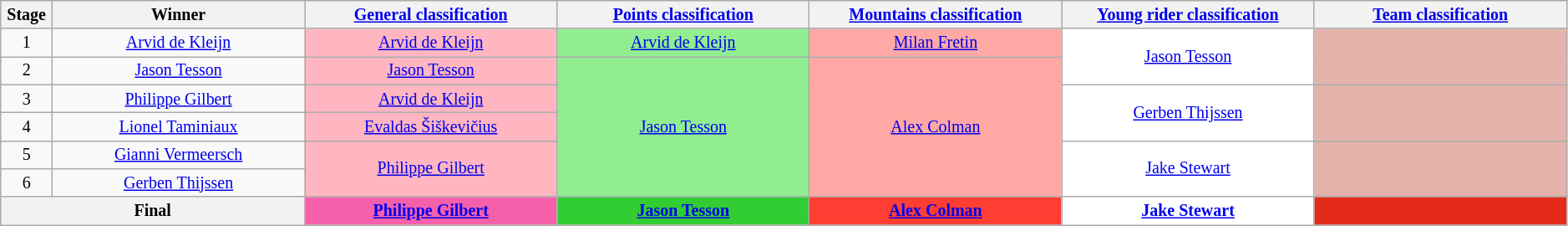<table class="wikitable" style="text-align: center; font-size:smaller;">
<tr style="background:#efefef;">
<th scope="col" style="width:2%;">Stage</th>
<th scope="col" style="width:14%;">Winner</th>
<th scope="col" style="width:14%;"><a href='#'>General classification</a><br></th>
<th scope="col" style="width:14%;"><a href='#'>Points classification</a><br></th>
<th scope="col" style="width:14%;"><a href='#'>Mountains classification</a><br></th>
<th scope="col" style="width:14%;"><a href='#'>Young rider classification</a><br></th>
<th scope="col" style="width:14%;"><a href='#'>Team classification</a><br></th>
</tr>
<tr>
<td>1</td>
<td><a href='#'>Arvid de Kleijn</a></td>
<td style="background:lightpink;"><a href='#'>Arvid de Kleijn</a></td>
<td style="background:lightgreen;"><a href='#'>Arvid de Kleijn</a></td>
<td style="background:#FFA8A4;"><a href='#'>Milan Fretin</a></td>
<td style="background:white;" rowspan="2"><a href='#'>Jason Tesson</a></td>
<td style="background:#E4B3AB;" rowspan="2"></td>
</tr>
<tr>
<td>2</td>
<td><a href='#'>Jason Tesson</a></td>
<td style="background:lightpink;"><a href='#'>Jason Tesson</a></td>
<td style="background:lightgreen;" rowspan="5"><a href='#'>Jason Tesson</a></td>
<td style="background:#FFA8A4;" rowspan="5"><a href='#'>Alex Colman</a></td>
</tr>
<tr>
<td>3</td>
<td><a href='#'>Philippe Gilbert</a></td>
<td style="background:lightpink;"><a href='#'>Arvid de Kleijn</a></td>
<td style="background:white;" rowspan="2"><a href='#'>Gerben Thijssen</a></td>
<td style="background:#E4B3AB;" rowspan="2"></td>
</tr>
<tr>
<td>4</td>
<td><a href='#'>Lionel Taminiaux</a></td>
<td style="background:lightpink;"><a href='#'>Evaldas Šiškevičius</a></td>
</tr>
<tr>
<td>5</td>
<td><a href='#'>Gianni Vermeersch</a></td>
<td style="background:lightpink;" rowspan="2"><a href='#'>Philippe Gilbert</a></td>
<td style="background:white;" rowspan="2"><a href='#'>Jake Stewart</a></td>
<td style="background:#E4B3AB;" rowspan="2"></td>
</tr>
<tr>
<td>6</td>
<td><a href='#'>Gerben Thijssen</a></td>
</tr>
<tr>
<th colspan=2>Final</th>
<th style="background:#F660AB;"><a href='#'>Philippe Gilbert</a></th>
<th style="background:limegreen;"><a href='#'>Jason Tesson</a></th>
<th style="background:#FF3E33;"><a href='#'>Alex Colman</a></th>
<th style="background:white;"><a href='#'>Jake Stewart</a></th>
<th style="background:#E42A19;"></th>
</tr>
</table>
